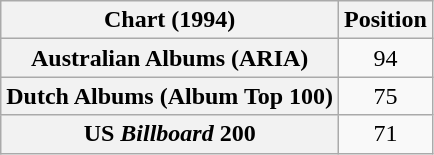<table class="wikitable sortable plainrowheaders">
<tr>
<th>Chart (1994)</th>
<th>Position</th>
</tr>
<tr>
<th scope="row">Australian Albums (ARIA)</th>
<td style="text-align:center;">94</td>
</tr>
<tr>
<th scope="row">Dutch Albums (Album Top 100)</th>
<td style="text-align:center;">75</td>
</tr>
<tr>
<th scope="row">US <em>Billboard</em> 200</th>
<td style="text-align:center;">71</td>
</tr>
</table>
